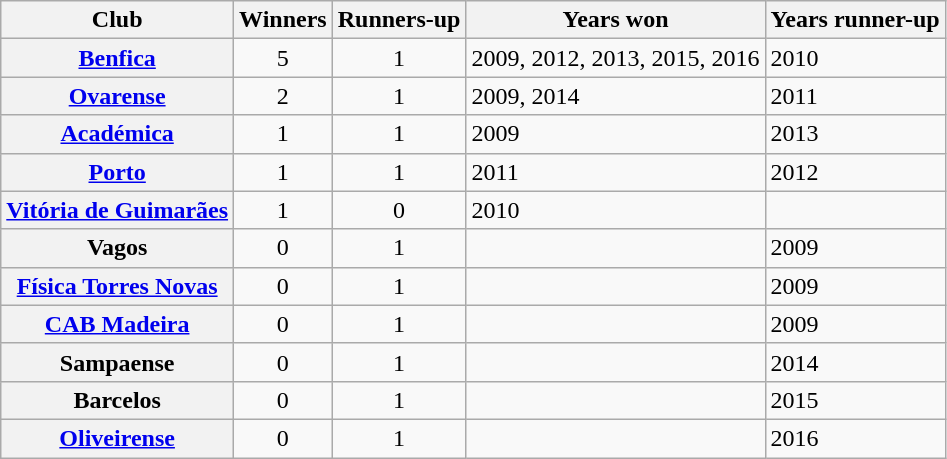<table class="wikitable plainrowheaders sortable">
<tr>
<th scope=col>Club</th>
<th scope=col>Winners</th>
<th scope=col>Runners-up</th>
<th scope=col>Years won</th>
<th scope=col>Years runner-up</th>
</tr>
<tr>
<th scope=row><a href='#'>Benfica</a></th>
<td style="text-align:center;">5</td>
<td style="text-align:center;">1</td>
<td>2009, 2012, 2013, 2015, 2016</td>
<td>2010</td>
</tr>
<tr>
<th scope=row><a href='#'>Ovarense</a></th>
<td style="text-align:center;">2</td>
<td style="text-align:center;">1</td>
<td>2009, 2014</td>
<td>2011</td>
</tr>
<tr>
<th scope=row><a href='#'>Académica</a></th>
<td style="text-align:center;">1</td>
<td style="text-align:center;">1</td>
<td>2009</td>
<td>2013</td>
</tr>
<tr>
<th scope=row><a href='#'>Porto</a></th>
<td style="text-align:center;">1</td>
<td style="text-align:center;">1</td>
<td>2011</td>
<td>2012</td>
</tr>
<tr>
<th scope=row><a href='#'>Vitória de Guimarães</a></th>
<td style="text-align:center;">1</td>
<td style="text-align:center;">0</td>
<td>2010</td>
<td></td>
</tr>
<tr>
<th scope=row>Vagos</th>
<td style="text-align:center;">0</td>
<td style="text-align:center;">1</td>
<td></td>
<td>2009</td>
</tr>
<tr>
<th scope=row><a href='#'>Física Torres Novas</a></th>
<td style="text-align:center;">0</td>
<td style="text-align:center;">1</td>
<td></td>
<td>2009</td>
</tr>
<tr>
<th scope=row><a href='#'>CAB Madeira</a></th>
<td style="text-align:center;">0</td>
<td style="text-align:center;">1</td>
<td></td>
<td>2009</td>
</tr>
<tr>
<th scope=row>Sampaense</th>
<td style="text-align:center;">0</td>
<td style="text-align:center;">1</td>
<td></td>
<td>2014</td>
</tr>
<tr>
<th scope=row>Barcelos</th>
<td style="text-align:center;">0</td>
<td style="text-align:center;">1</td>
<td></td>
<td>2015</td>
</tr>
<tr>
<th scope=row><a href='#'>Oliveirense</a></th>
<td style="text-align:center;">0</td>
<td style="text-align:center;">1</td>
<td></td>
<td>2016</td>
</tr>
</table>
